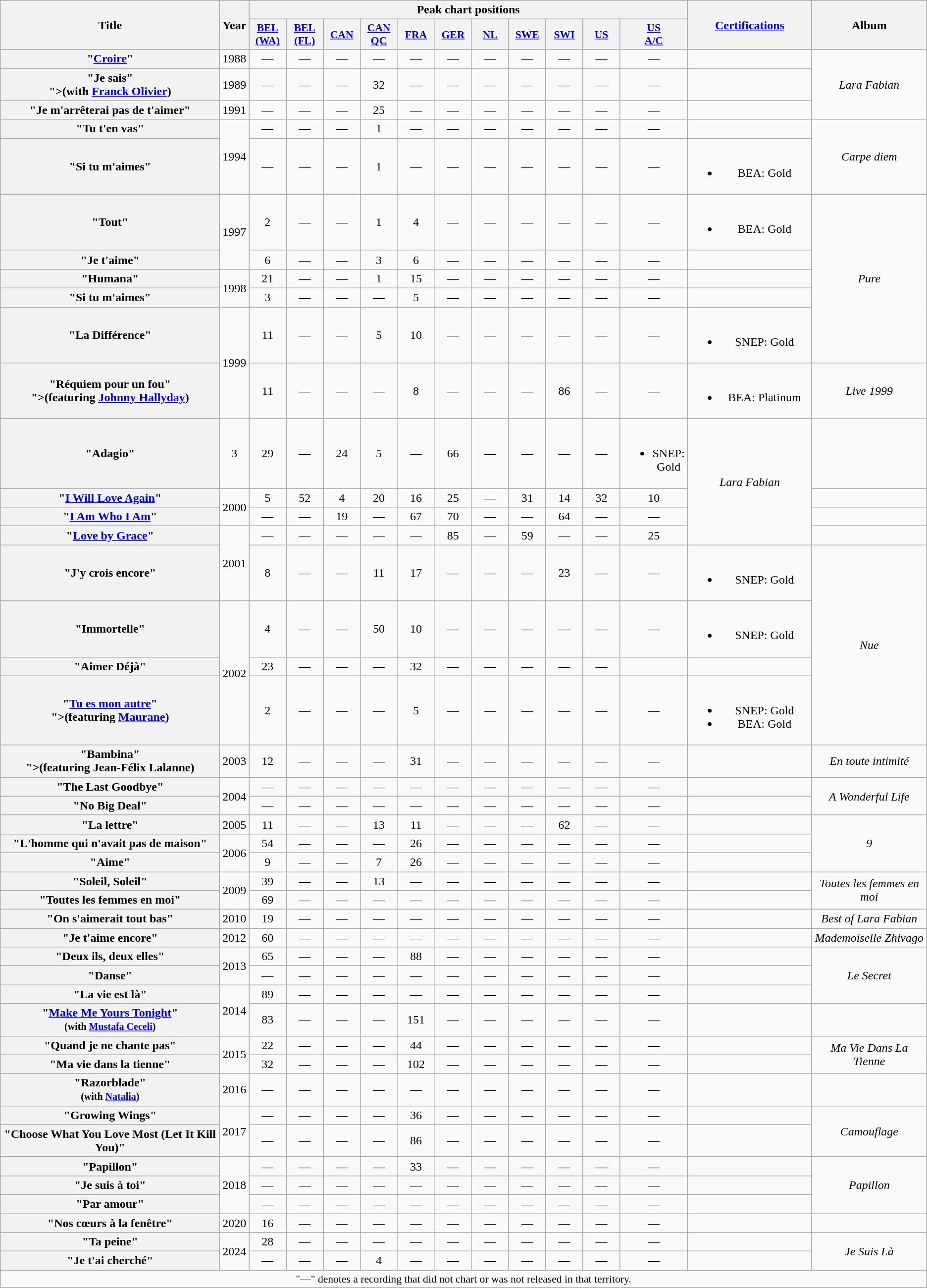<table class="wikitable plainrowheaders" style="text-align:center;">
<tr>
<th scope="col" rowspan="2" style="width:18em;">Title</th>
<th scope="col" rowspan="2">Year</th>
<th scope="col" colspan="11">Peak chart positions</th>
<th scope="col" rowspan="2" style="width:10em;"><a href='#'>Certifications</a></th>
<th scope="col" rowspan="2">Album</th>
</tr>
<tr>
<th scope="col" style="width:3em;font-size:90%;"><a href='#'>BEL<br>(WA)</a><br></th>
<th scope="col" style="width:3em;font-size:90%;"><a href='#'>BEL<br>(FL)</a><br></th>
<th scope="col" style="width:3em;font-size:90%;"><a href='#'>CAN</a><br></th>
<th scope="col" style="width:3em;font-size:90%;"><a href='#'>CAN QC</a><br></th>
<th scope="col" style="width:3em;font-size:90%;"><a href='#'>FRA</a><br></th>
<th scope="col" style="width:3em;font-size:90%;"><a href='#'>GER</a><br></th>
<th scope="col" style="width:3em;font-size:90%;"><a href='#'>NL</a><br></th>
<th scope="col" style="width:3em;font-size:90%;"><a href='#'>SWE</a><br></th>
<th scope="col" style="width:3em;font-size:90%;"><a href='#'>SWI</a><br></th>
<th scope="col" style="width:3em;font-size:90%;"><a href='#'>US</a><br></th>
<th scope="col" style="width:3em;font-size:90%;"><a href='#'>US<br>A/C</a><br></th>
</tr>
<tr>
<th scope="row">"<a href='#'>Croire</a>"</th>
<td>1988</td>
<td>—</td>
<td>—</td>
<td>—</td>
<td>—</td>
<td>—</td>
<td>—</td>
<td>—</td>
<td>—</td>
<td>—</td>
<td>—</td>
<td>—</td>
<td></td>
<td rowspan="3"><em>Lara Fabian</em></td>
</tr>
<tr>
<th scope="row">"Je sais"<br><span>">(with <a href='#'>Franck Olivier</a>)</span></th>
<td>1989</td>
<td>—</td>
<td>—</td>
<td>—</td>
<td>32</td>
<td>—</td>
<td>—</td>
<td>—</td>
<td>—</td>
<td>—</td>
<td>—</td>
<td>—</td>
<td></td>
</tr>
<tr>
<th scope="row">"Je m'arrêterai pas de t'aimer"</th>
<td>1991</td>
<td>—</td>
<td>—</td>
<td>—</td>
<td>25</td>
<td>—</td>
<td>—</td>
<td>—</td>
<td>—</td>
<td>—</td>
<td>—</td>
<td>—</td>
<td></td>
</tr>
<tr>
<th scope="row">"Tu t'en vas"</th>
<td rowspan="2">1994</td>
<td>—</td>
<td>—</td>
<td>—</td>
<td>1</td>
<td>—</td>
<td>—</td>
<td>—</td>
<td>—</td>
<td>—</td>
<td>—</td>
<td>—</td>
<td></td>
<td rowspan="2"><em>Carpe diem</em></td>
</tr>
<tr>
<th scope="row">"Si tu m'aimes"</th>
<td>—</td>
<td>—</td>
<td>—</td>
<td>1</td>
<td>—</td>
<td>—</td>
<td>—</td>
<td>—</td>
<td>—</td>
<td>—</td>
<td>—</td>
<td><br><ul><li>BEA: Gold</li></ul></td>
</tr>
<tr>
<th scope="row">"Tout"</th>
<td rowspan="2">1997</td>
<td>2</td>
<td>—</td>
<td>—</td>
<td>1</td>
<td>4</td>
<td>—</td>
<td>—</td>
<td>—</td>
<td>—</td>
<td>—</td>
<td>—</td>
<td><br><ul><li>BEA: Gold</li></ul></td>
<td rowspan="5"><em>Pure</em></td>
</tr>
<tr>
<th scope="row">"Je t'aime"</th>
<td>6</td>
<td>—</td>
<td>—</td>
<td>3</td>
<td>6</td>
<td>—</td>
<td>—</td>
<td>—</td>
<td>—</td>
<td>—</td>
<td>—</td>
<td></td>
</tr>
<tr>
<th scope="row">"Humana"</th>
<td rowspan="2">1998</td>
<td>21</td>
<td>—</td>
<td>—</td>
<td>1</td>
<td>15</td>
<td>—</td>
<td>—</td>
<td>—</td>
<td>—</td>
<td>—</td>
<td>—</td>
<td></td>
</tr>
<tr>
<th scope="row">"Si tu m'aimes"</th>
<td>3</td>
<td>—</td>
<td>—</td>
<td>—</td>
<td>5</td>
<td>—</td>
<td>—</td>
<td>—</td>
<td>—</td>
<td>—</td>
<td>—</td>
<td></td>
</tr>
<tr>
<th scope="row">"La Différence"</th>
<td rowspan="3">1999</td>
<td>11</td>
<td>—</td>
<td>—</td>
<td>5</td>
<td>10</td>
<td>—</td>
<td>—</td>
<td>—</td>
<td>—</td>
<td>—</td>
<td>—</td>
<td><br><ul><li>SNEP: Gold</li></ul></td>
</tr>
<tr>
<th scope="row">"Réquiem pour un fou"<br><span>">(featuring <a href='#'>Johnny Hallyday</a>)</span></th>
<td>11</td>
<td>—</td>
<td>—</td>
<td>—</td>
<td>8</td>
<td>—</td>
<td>—</td>
<td>—</td>
<td>86</td>
<td>—</td>
<td>—</td>
<td><br><ul><li>BEA: Platinum</li></ul></td>
<td><em>Live 1999</em></td>
</tr>
<tr>
</tr>
<tr>
<th scope="row">"Adagio"</th>
<td>3</td>
<td>29</td>
<td>—</td>
<td>24</td>
<td>5</td>
<td>—</td>
<td>66</td>
<td>—</td>
<td>—</td>
<td>—</td>
<td>—</td>
<td><br><ul><li>SNEP: Gold</li></ul></td>
<td rowspan="4"><em>Lara Fabian</em></td>
</tr>
<tr>
<th scope="row">"<a href='#'>I Will Love Again</a>"</th>
<td rowspan="2">2000</td>
<td>5</td>
<td>52</td>
<td>4</td>
<td>20</td>
<td>16</td>
<td>25</td>
<td>—</td>
<td>31</td>
<td>14</td>
<td>32</td>
<td>10</td>
<td></td>
</tr>
<tr>
<th scope="row">"<a href='#'>I Am Who I Am</a>"</th>
<td>—</td>
<td>—</td>
<td>19</td>
<td>—</td>
<td>67</td>
<td>70</td>
<td>—</td>
<td>—</td>
<td>64</td>
<td>—</td>
<td>—</td>
<td></td>
</tr>
<tr>
<th scope="row">"<a href='#'>Love by Grace</a>"</th>
<td rowspan="2">2001</td>
<td>—</td>
<td>—</td>
<td>—</td>
<td>—</td>
<td>—</td>
<td>85</td>
<td>—</td>
<td>59</td>
<td>—</td>
<td>—</td>
<td>25</td>
<td></td>
</tr>
<tr>
<th scope="row">"J'y crois encore"</th>
<td>8</td>
<td>—</td>
<td>—</td>
<td>11</td>
<td>17</td>
<td>—</td>
<td>—</td>
<td>—</td>
<td>23</td>
<td>—</td>
<td>—</td>
<td><br><ul><li>SNEP: Gold</li></ul></td>
<td rowspan="4"><em>Nue</em></td>
</tr>
<tr>
<th scope="row">"Immortelle"</th>
<td rowspan="3">2002</td>
<td>4</td>
<td>—</td>
<td>—</td>
<td>50</td>
<td>10</td>
<td>—</td>
<td>—</td>
<td>—</td>
<td>—</td>
<td>—</td>
<td>—</td>
<td><br><ul><li>SNEP: Gold</li></ul></td>
</tr>
<tr>
<th scope="row">"Aimer Déjà"</th>
<td>23</td>
<td>—</td>
<td>—</td>
<td>—</td>
<td>32</td>
<td>—</td>
<td>—</td>
<td>—</td>
<td>—</td>
<td>—</td>
<td></td>
</tr>
<tr>
<th scope="row">"<a href='#'>Tu es mon autre</a>"<br><span>">(featuring <a href='#'>Maurane</a>)</span></th>
<td>2</td>
<td>—</td>
<td>—</td>
<td>—</td>
<td>5</td>
<td>—</td>
<td>—</td>
<td>—</td>
<td>—</td>
<td>—</td>
<td>—</td>
<td><br><ul><li>SNEP: Gold</li><li>BEA: Gold</li></ul></td>
</tr>
<tr>
<th scope="row">"Bambina"<br><span>">(featuring Jean-Félix Lalanne)</span></th>
<td>2003</td>
<td>12</td>
<td>—</td>
<td>—</td>
<td>—</td>
<td>31</td>
<td>—</td>
<td>—</td>
<td>—</td>
<td>—</td>
<td>—</td>
<td>—</td>
<td></td>
<td><em>En toute intimité</em></td>
</tr>
<tr>
<th scope="row">"The Last Goodbye"</th>
<td rowspan="2">2004</td>
<td>—</td>
<td>—</td>
<td>—</td>
<td>—</td>
<td>—</td>
<td>—</td>
<td>—</td>
<td>—</td>
<td>—</td>
<td>—</td>
<td>—</td>
<td></td>
<td rowspan="2"><em>A Wonderful Life</em></td>
</tr>
<tr>
<th scope="row">"No Big Deal"</th>
<td>—</td>
<td>—</td>
<td>—</td>
<td>—</td>
<td>—</td>
<td>—</td>
<td>—</td>
<td>—</td>
<td>—</td>
<td>—</td>
<td>—</td>
<td></td>
</tr>
<tr>
<th scope="row">"La lettre"</th>
<td>2005</td>
<td>11</td>
<td>—</td>
<td>—</td>
<td>13</td>
<td>11</td>
<td>—</td>
<td>—</td>
<td>—</td>
<td>62</td>
<td>—</td>
<td>—</td>
<td></td>
<td rowspan="3"><em>9</em></td>
</tr>
<tr>
<th scope="row">"L'homme qui n'avait pas de maison"</th>
<td rowspan="2">2006</td>
<td>54</td>
<td>—</td>
<td>—</td>
<td>—</td>
<td>26</td>
<td>—</td>
<td>—</td>
<td>—</td>
<td>—</td>
<td>—</td>
<td>—</td>
<td></td>
</tr>
<tr>
<th scope="row">"Aime"</th>
<td>9</td>
<td>—</td>
<td>—</td>
<td>7</td>
<td>26</td>
<td>—</td>
<td>—</td>
<td>—</td>
<td>—</td>
<td>—</td>
<td>—</td>
<td></td>
</tr>
<tr>
<th scope="row">"Soleil, Soleil"</th>
<td rowspan="2">2009</td>
<td>39</td>
<td>—</td>
<td>—</td>
<td>13</td>
<td>—</td>
<td>—</td>
<td>—</td>
<td>—</td>
<td>—</td>
<td>—</td>
<td>—</td>
<td></td>
<td rowspan="2"><em>Toutes les femmes en moi</em></td>
</tr>
<tr>
<th scope="row">"Toutes les femmes en moi"</th>
<td>69</td>
<td>—</td>
<td>—</td>
<td>—</td>
<td>—</td>
<td>—</td>
<td>—</td>
<td>—</td>
<td>—</td>
<td>—</td>
<td>—</td>
<td></td>
</tr>
<tr>
<th scope="row">"On s'aimerait tout bas"</th>
<td>2010</td>
<td>19</td>
<td>—</td>
<td>—</td>
<td>—</td>
<td>—</td>
<td>—</td>
<td>—</td>
<td>—</td>
<td>—</td>
<td>—</td>
<td>—</td>
<td></td>
<td><em>Best of Lara Fabian</em></td>
</tr>
<tr>
<th scope="row">"Je t'aime encore"</th>
<td>2012</td>
<td>60</td>
<td>—</td>
<td>—</td>
<td>—</td>
<td>—</td>
<td>—</td>
<td>—</td>
<td>—</td>
<td>—</td>
<td>—</td>
<td>—</td>
<td></td>
<td><em>Mademoiselle Zhivago</em></td>
</tr>
<tr>
<th scope="row">"Deux ils, deux elles"</th>
<td rowspan="2">2013</td>
<td>65</td>
<td>—</td>
<td>—</td>
<td>—</td>
<td>88</td>
<td>—</td>
<td>—</td>
<td>—</td>
<td>—</td>
<td>—</td>
<td>—</td>
<td></td>
<td rowspan="3"><em>Le Secret</em></td>
</tr>
<tr>
<th scope="row">"Danse"</th>
<td>—</td>
<td>—</td>
<td>—</td>
<td>—</td>
<td>—</td>
<td>—</td>
<td>—</td>
<td>—</td>
<td>—</td>
<td>—</td>
<td>—</td>
<td></td>
</tr>
<tr>
<th scope="row">"La vie est là"</th>
<td rowspan=2>2014</td>
<td>89</td>
<td>—</td>
<td>—</td>
<td>—</td>
<td>—</td>
<td>—</td>
<td>—</td>
<td>—</td>
<td>—</td>
<td>—</td>
<td>—</td>
<td></td>
</tr>
<tr>
<th scope="row">"<a href='#'>Make Me Yours Tonight</a>"<br><small>(with <a href='#'>Mustafa Ceceli</a>)</small></th>
<td>83</td>
<td>—</td>
<td>—</td>
<td>—</td>
<td>151</td>
<td>—</td>
<td>—</td>
<td>—</td>
<td>—</td>
<td>—</td>
<td>—</td>
<td></td>
<td></td>
</tr>
<tr>
<th scope="row">"Quand je ne chante pas"</th>
<td rowspan=2>2015</td>
<td>22</td>
<td>—</td>
<td>—</td>
<td>—</td>
<td>44</td>
<td>—</td>
<td>—</td>
<td>—</td>
<td>—</td>
<td>—</td>
<td>—</td>
<td></td>
<td rowspan=2><em>Ma Vie Dans La Tienne</em></td>
</tr>
<tr>
<th scope="row">"Ma vie dans la tienne"</th>
<td>32</td>
<td>—</td>
<td>—</td>
<td>—</td>
<td>102</td>
<td>—</td>
<td>—</td>
<td>—</td>
<td>—</td>
<td>—</td>
<td>—</td>
<td></td>
</tr>
<tr>
<th scope="row">"Razorblade"<br><small>(with <a href='#'>Natalia</a>)</small></th>
<td>2016</td>
<td>—</td>
<td>—</td>
<td>—</td>
<td>—</td>
<td>—</td>
<td>—</td>
<td>—</td>
<td>—</td>
<td>—</td>
<td>—</td>
<td>—</td>
<td></td>
<td></td>
</tr>
<tr>
<th scope="row">"Growing Wings"</th>
<td rowspan=2>2017</td>
<td>—</td>
<td>—</td>
<td>—</td>
<td>—</td>
<td>36<br></td>
<td>—</td>
<td>—</td>
<td>—</td>
<td>—</td>
<td>—</td>
<td>—</td>
<td></td>
<td rowspan=2><em>Camouflage</em></td>
</tr>
<tr>
<th scope="row">"Choose What You Love Most (Let It Kill You)"</th>
<td>—</td>
<td>—</td>
<td>—</td>
<td>—</td>
<td>86<br></td>
<td>—</td>
<td>—</td>
<td>—</td>
<td>—</td>
<td>—</td>
<td>—</td>
<td></td>
</tr>
<tr>
<th scope="row">"Papillon"</th>
<td rowspan="3">2018</td>
<td>—</td>
<td>—</td>
<td>—</td>
<td>—</td>
<td>33</td>
<td>—</td>
<td>—</td>
<td>—</td>
<td>—</td>
<td>—</td>
<td>—</td>
<td></td>
<td rowspan="3"><em>Papillon</em></td>
</tr>
<tr>
<th scope="row">"Je suis à toi"</th>
<td>—</td>
<td>—</td>
<td>—</td>
<td>—</td>
<td>—</td>
<td>—</td>
<td>—</td>
<td>—</td>
<td>—</td>
<td>—</td>
<td>—</td>
<td></td>
</tr>
<tr>
<th scope="row">"Par amour"</th>
<td>—</td>
<td>—</td>
<td>—</td>
<td>—</td>
<td>—</td>
<td>—</td>
<td>—</td>
<td>—</td>
<td>—</td>
<td>—</td>
<td>—</td>
<td></td>
</tr>
<tr>
<th scope="row">"Nos cœurs à la fenêtre"</th>
<td>2020</td>
<td>16</td>
<td>—</td>
<td>—</td>
<td>—</td>
<td>—</td>
<td>—</td>
<td>—</td>
<td>—</td>
<td>—</td>
<td>—</td>
<td>—</td>
<td></td>
<td></td>
</tr>
<tr>
<th scope="row">"Ta peine"</th>
<td rowspan="2">2024</td>
<td>28</td>
<td>—</td>
<td>—</td>
<td>—</td>
<td>—</td>
<td>—</td>
<td>—</td>
<td>—</td>
<td>—</td>
<td>—</td>
<td>—</td>
<td></td>
<td rowspan="2"><em>Je Suis Là</em></td>
</tr>
<tr>
<th scope="row">"Je t'ai cherché"</th>
<td>—</td>
<td>—</td>
<td>—</td>
<td>4</td>
<td>—</td>
<td>—</td>
<td>—</td>
<td>—</td>
<td>—</td>
<td>—</td>
<td>—</td>
<td></td>
</tr>
<tr>
<td colspan="15" style="font-size:90%">"—" denotes a recording that did not chart or was not released in that territory.</td>
</tr>
</table>
